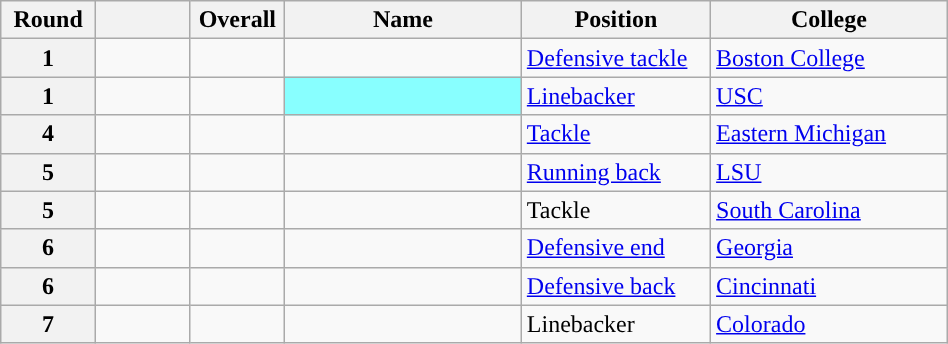<table class="wikitable sortable" style="width: 50%;">
<tr>
<th scope="col" style="width: 10%;">Round</th>
<th scope="col" style="width: 10%;"></th>
<th scope="col" style="width: 10%;">Overall</th>
<th scope="col" style="width: 25%;">Name</th>
<th scope="col" style="width: 20%;">Position</th>
<th scope="col" style="width: 25%;">College</th>
</tr>
<tr>
<th scope="row">1</th>
<td></td>
<td></td>
<td></td>
<td><a href='#'>Defensive tackle</a></td>
<td><a href='#'>Boston College</a></td>
</tr>
<tr>
<th scope="row">1</th>
<td></td>
<td></td>
<td style="background:#88FFFF;"> <sup></sup></td>
<td><a href='#'>Linebacker</a></td>
<td><a href='#'>USC</a></td>
</tr>
<tr>
<th scope="row">4</th>
<td></td>
<td></td>
<td></td>
<td><a href='#'>Tackle</a></td>
<td><a href='#'>Eastern Michigan</a></td>
</tr>
<tr>
<th scope="row">5</th>
<td></td>
<td></td>
<td></td>
<td><a href='#'>Running back</a></td>
<td><a href='#'>LSU</a></td>
</tr>
<tr>
<th scope="row">5</th>
<td></td>
<td></td>
<td></td>
<td>Tackle</td>
<td><a href='#'>South Carolina</a></td>
</tr>
<tr>
<th scope="row">6</th>
<td></td>
<td></td>
<td></td>
<td><a href='#'>Defensive end</a></td>
<td><a href='#'>Georgia</a></td>
</tr>
<tr>
<th scope="row">6</th>
<td></td>
<td></td>
<td></td>
<td><a href='#'>Defensive back</a></td>
<td><a href='#'>Cincinnati</a></td>
</tr>
<tr>
<th scope="row">7</th>
<td></td>
<td></td>
<td></td>
<td>Linebacker</td>
<td><a href='#'>Colorado</a></td>
</tr>
</table>
